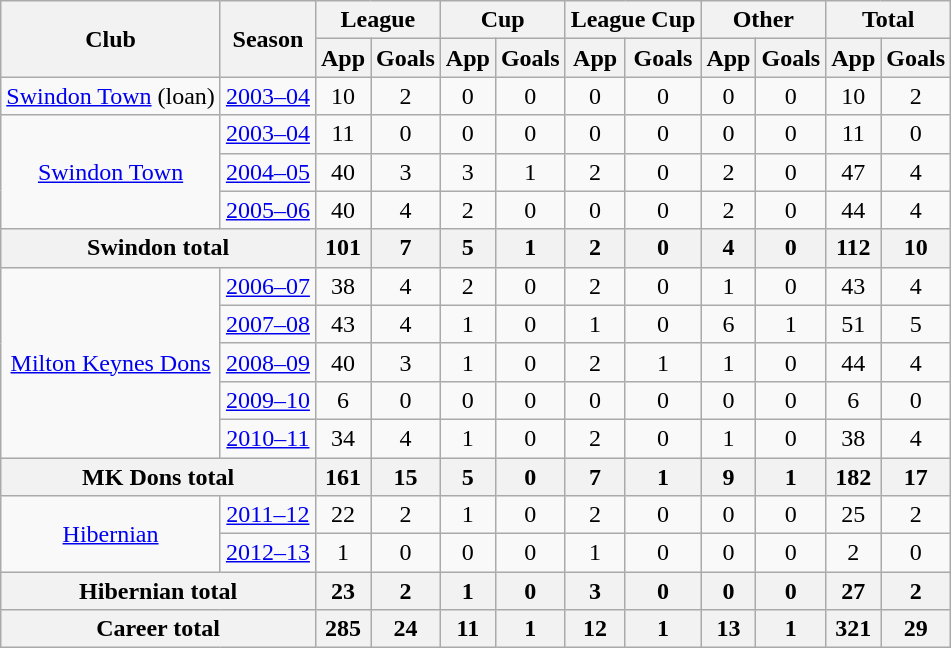<table class="wikitable" style="text-align:center;">
<tr>
<th rowspan="2">Club</th>
<th rowspan="2">Season</th>
<th colspan="2">League</th>
<th colspan="2">Cup</th>
<th colspan="2">League Cup</th>
<th colspan="2">Other</th>
<th colspan="2">Total</th>
</tr>
<tr>
<th>App</th>
<th>Goals</th>
<th>App</th>
<th>Goals</th>
<th>App</th>
<th>Goals</th>
<th>App</th>
<th>Goals</th>
<th>App</th>
<th>Goals</th>
</tr>
<tr>
<td><a href='#'>Swindon Town</a> (loan)</td>
<td><a href='#'>2003–04</a></td>
<td>10</td>
<td>2</td>
<td>0</td>
<td>0</td>
<td>0</td>
<td>0</td>
<td>0</td>
<td>0</td>
<td>10</td>
<td>2</td>
</tr>
<tr>
<td rowspan="3"><a href='#'>Swindon Town</a></td>
<td><a href='#'>2003–04</a></td>
<td>11</td>
<td>0</td>
<td>0</td>
<td>0</td>
<td>0</td>
<td>0</td>
<td>0</td>
<td>0</td>
<td>11</td>
<td>0</td>
</tr>
<tr>
<td><a href='#'>2004–05</a></td>
<td>40</td>
<td>3</td>
<td>3</td>
<td>1</td>
<td>2</td>
<td>0</td>
<td>2</td>
<td>0</td>
<td>47</td>
<td>4</td>
</tr>
<tr>
<td><a href='#'>2005–06</a></td>
<td>40</td>
<td>4</td>
<td>2</td>
<td>0</td>
<td>0</td>
<td>0</td>
<td>2</td>
<td>0</td>
<td>44</td>
<td>4</td>
</tr>
<tr>
<th colspan="2">Swindon total</th>
<th>101</th>
<th>7</th>
<th>5</th>
<th>1</th>
<th>2</th>
<th>0</th>
<th>4</th>
<th>0</th>
<th>112</th>
<th>10</th>
</tr>
<tr>
<td rowspan="5"><a href='#'>Milton Keynes Dons</a></td>
<td><a href='#'>2006–07</a></td>
<td>38</td>
<td>4</td>
<td>2</td>
<td>0</td>
<td>2</td>
<td>0</td>
<td>1</td>
<td>0</td>
<td>43</td>
<td>4</td>
</tr>
<tr>
<td><a href='#'>2007–08</a></td>
<td>43</td>
<td>4</td>
<td>1</td>
<td>0</td>
<td>1</td>
<td>0</td>
<td>6</td>
<td>1</td>
<td>51</td>
<td>5</td>
</tr>
<tr>
<td><a href='#'>2008–09</a></td>
<td>40</td>
<td>3</td>
<td>1</td>
<td>0</td>
<td>2</td>
<td>1</td>
<td>1</td>
<td>0</td>
<td>44</td>
<td>4</td>
</tr>
<tr>
<td><a href='#'>2009–10</a></td>
<td>6</td>
<td>0</td>
<td>0</td>
<td>0</td>
<td>0</td>
<td>0</td>
<td>0</td>
<td>0</td>
<td>6</td>
<td>0</td>
</tr>
<tr>
<td><a href='#'>2010–11</a></td>
<td>34</td>
<td>4</td>
<td>1</td>
<td>0</td>
<td>2</td>
<td>0</td>
<td>1</td>
<td>0</td>
<td>38</td>
<td>4</td>
</tr>
<tr>
<th colspan="2">MK Dons total</th>
<th>161</th>
<th>15</th>
<th>5</th>
<th>0</th>
<th>7</th>
<th>1</th>
<th>9</th>
<th>1</th>
<th>182</th>
<th>17</th>
</tr>
<tr>
<td rowspan="2"><a href='#'>Hibernian</a></td>
<td><a href='#'>2011–12</a></td>
<td>22</td>
<td>2</td>
<td>1</td>
<td>0</td>
<td>2</td>
<td>0</td>
<td>0</td>
<td>0</td>
<td>25</td>
<td>2</td>
</tr>
<tr>
<td><a href='#'>2012–13</a></td>
<td>1</td>
<td>0</td>
<td>0</td>
<td>0</td>
<td>1</td>
<td>0</td>
<td>0</td>
<td>0</td>
<td>2</td>
<td>0</td>
</tr>
<tr>
<th colspan="2">Hibernian total</th>
<th>23</th>
<th>2</th>
<th>1</th>
<th>0</th>
<th>3</th>
<th>0</th>
<th>0</th>
<th>0</th>
<th>27</th>
<th>2</th>
</tr>
<tr>
<th colspan="2">Career total</th>
<th>285</th>
<th>24</th>
<th>11</th>
<th>1</th>
<th>12</th>
<th>1</th>
<th>13</th>
<th>1</th>
<th>321</th>
<th>29</th>
</tr>
</table>
